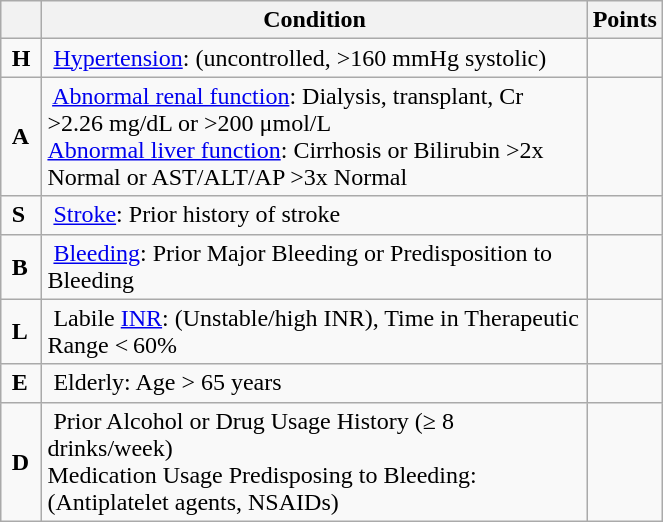<table class="wikitable" style = "float: right; margin-left:15px; text-align:left; width:35%;">
<tr>
<th></th>
<th>Condition</th>
<th>Points</th>
</tr>
<tr>
<td> <strong>H</strong> </td>
<td> <a href='#'>Hypertension</a>: (uncontrolled, >160 mmHg systolic)</td>
<td></td>
</tr>
<tr>
<td> <strong>A</strong></td>
<td> <a href='#'>Abnormal renal function</a>: Dialysis, transplant, Cr >2.26 mg/dL or >200 μmol/L<br><a href='#'>Abnormal liver function</a>: Cirrhosis or Bilirubin >2x Normal or AST/ALT/AP >3x Normal</td>
<td><br></td>
</tr>
<tr>
<td> <strong>S</strong></td>
<td> <a href='#'>Stroke</a>: Prior history of stroke</td>
<td></td>
</tr>
<tr>
<td> <strong>B</strong></td>
<td> <a href='#'>Bleeding</a>: Prior Major Bleeding or Predisposition to Bleeding</td>
<td></td>
</tr>
<tr>
<td> <strong>L</strong></td>
<td> Labile <a href='#'>INR</a>: (Unstable/high INR), Time in Therapeutic Range < 60%</td>
<td></td>
</tr>
<tr>
<td> <strong>E</strong></td>
<td> Elderly: Age > 65 years</td>
<td></td>
</tr>
<tr>
<td> <strong>D</strong></td>
<td> Prior Alcohol or Drug Usage History (≥ 8 drinks/week)<br>Medication Usage Predisposing to Bleeding: (Antiplatelet agents, NSAIDs)</td>
<td><br></td>
</tr>
</table>
